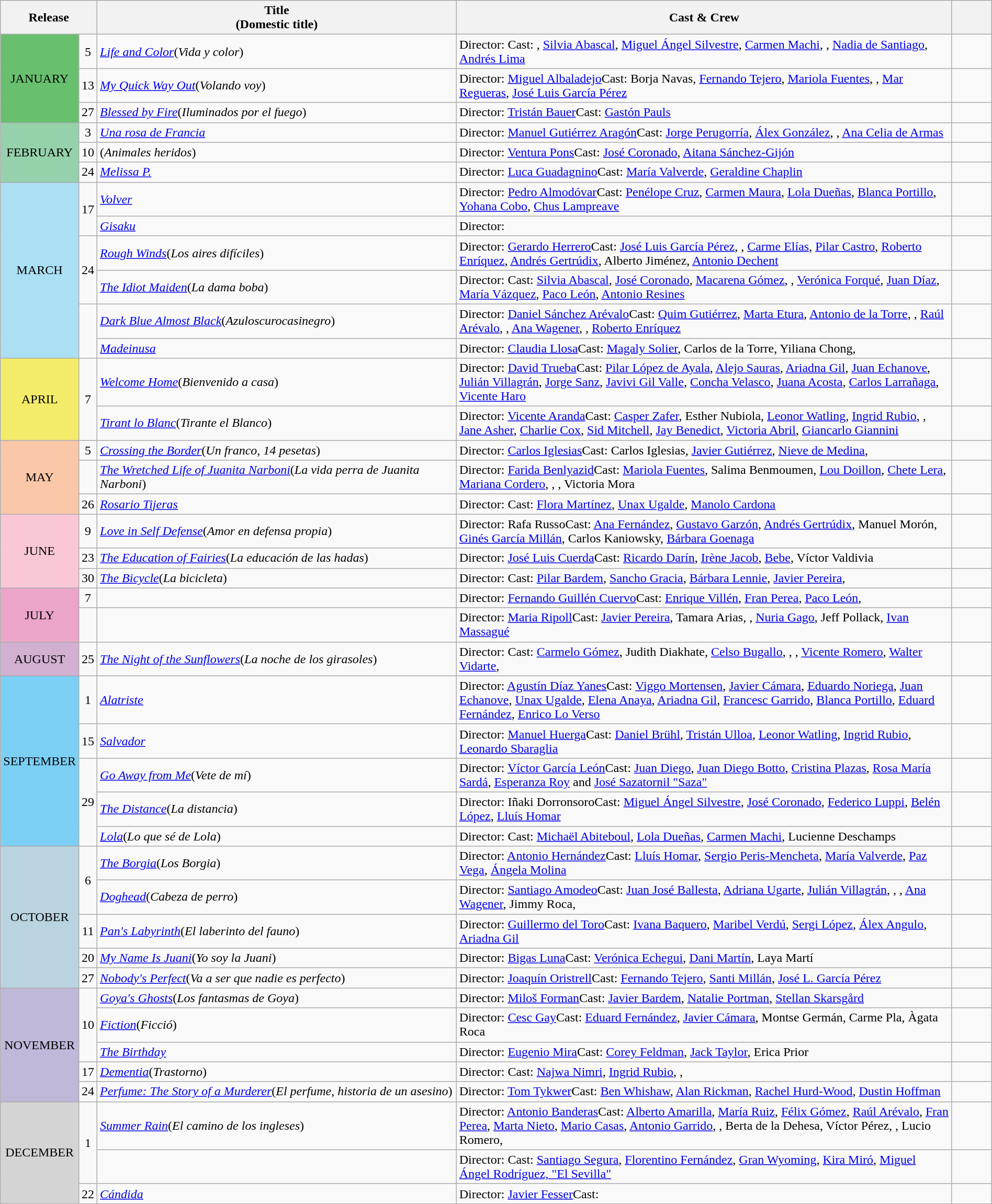<table class="wikitable sortable" style="width:100%;">
<tr>
<th colspan="2" style="width:5%;">Release</th>
<th>Title<br>(Domestic title)</th>
<th style="width:50%;">Cast & Crew</th>
<th style="width:4%;"></th>
</tr>
<tr>
<td align = "center" rowspan = "3" bgcolor = #68bf6e>JANUARY</td>
<td align = "center">5</td>
<td><em><a href='#'>Life and Color</a></em>(<em>Vida y color</em>)</td>
<td>Director: Cast: , <a href='#'>Silvia Abascal</a>, <a href='#'>Miguel Ángel Silvestre</a>, <a href='#'>Carmen Machi</a>, , <a href='#'>Nadia de Santiago</a>, <a href='#'>Andrés Lima</a></td>
<td align = "center"></td>
</tr>
<tr>
<td align = "center">13</td>
<td><em><a href='#'>My Quick Way Out</a></em>(<em>Volando voy</em>)</td>
<td>Director: <a href='#'>Miguel Albaladejo</a>Cast: Borja Navas, <a href='#'>Fernando Tejero</a>, <a href='#'>Mariola Fuentes</a>, , <a href='#'>Mar Regueras</a>, <a href='#'>José Luis García Pérez</a></td>
<td align = "center"></td>
</tr>
<tr>
<td align = "center">27</td>
<td><em><a href='#'>Blessed by Fire</a></em>(<em>Iluminados por el fuego</em>)</td>
<td>Director: <a href='#'>Tristán Bauer</a>Cast: <a href='#'>Gastón Pauls</a></td>
<td align = "center"></td>
</tr>
<tr>
<td rowspan = "3" align = "center" bgcolor = "#95d1ab">FEBRUARY</td>
<td align = "center">3</td>
<td><em><a href='#'>Una rosa de Francia</a></em></td>
<td>Director: <a href='#'>Manuel Gutiérrez Aragón</a>Cast: <a href='#'>Jorge Perugorría</a>, <a href='#'>Álex González</a>, , <a href='#'>Ana Celia de Armas</a></td>
<td align = "center"></td>
</tr>
<tr>
<td align = "center">10</td>
<td><em></em>(<em>Animales heridos</em>)</td>
<td>Director: <a href='#'>Ventura Pons</a>Cast: <a href='#'>José Coronado</a>, <a href='#'>Aitana Sánchez-Gijón</a></td>
<td align = "center"></td>
</tr>
<tr>
<td align = "center">24</td>
<td><em><a href='#'>Melissa P.</a></em></td>
<td>Director: <a href='#'>Luca Guadagnino</a>Cast: <a href='#'>María Valverde</a>, <a href='#'>Geraldine Chaplin</a></td>
<td align = "center"></td>
</tr>
<tr>
<td align = "center" rowspan = "6" bgcolor = "#abdff4">MARCH</td>
<td rowspan = "2" align = "center">17</td>
<td><em><a href='#'>Volver</a></em></td>
<td>Director: <a href='#'>Pedro Almodóvar</a>Cast: <a href='#'>Penélope Cruz</a>, <a href='#'>Carmen Maura</a>, <a href='#'>Lola Dueñas</a>, <a href='#'>Blanca Portillo</a>, <a href='#'>Yohana Cobo</a>, <a href='#'>Chus Lampreave</a></td>
<td align = "center"></td>
</tr>
<tr>
<td><em><a href='#'>Gisaku</a></em></td>
<td>Director: </td>
<td align = "center"></td>
</tr>
<tr>
<td align = "center" rowspan = "2">24</td>
<td><em><a href='#'>Rough Winds</a></em>(<em>Los aires difíciles</em>)</td>
<td>Director: <a href='#'>Gerardo Herrero</a>Cast: <a href='#'>José Luis García Pérez</a>, , <a href='#'>Carme Elías</a>, <a href='#'>Pilar Castro</a>, <a href='#'>Roberto Enríquez</a>, <a href='#'>Andrés Gertrúdix</a>, Alberto Jiménez, <a href='#'>Antonio Dechent</a></td>
<td align = "center"></td>
</tr>
<tr>
<td><em><a href='#'>The Idiot Maiden</a></em>(<em>La dama boba</em>)</td>
<td>Director: Cast: <a href='#'>Silvia Abascal</a>, <a href='#'>José Coronado</a>, <a href='#'>Macarena Gómez</a>, , <a href='#'>Verónica Forqué</a>, <a href='#'>Juan Díaz</a>, <a href='#'>María Vázquez</a>, <a href='#'>Paco León</a>, <a href='#'>Antonio Resines</a></td>
<td align = "center"></td>
</tr>
<tr>
<td rowspan = "2"></td>
<td><em><a href='#'>Dark Blue Almost Black</a></em>(<em>Azuloscurocasinegro</em>)</td>
<td>Director: <a href='#'>Daniel Sánchez Arévalo</a>Cast: <a href='#'>Quim Gutiérrez</a>, <a href='#'>Marta Etura</a>, <a href='#'>Antonio de la Torre</a>, , <a href='#'>Raúl Arévalo</a>, , <a href='#'>Ana Wagener</a>, , <a href='#'>Roberto Enríquez</a></td>
<td align = "center"></td>
</tr>
<tr>
<td><em><a href='#'>Madeinusa</a></em></td>
<td>Director: <a href='#'>Claudia Llosa</a>Cast: <a href='#'>Magaly Solier</a>, Carlos de la Torre, Yiliana Chong, </td>
<td></td>
</tr>
<tr>
<td align = "center" rowspan = "2" bgcolor = "f3ec6a">APRIL</td>
<td align = "center" rowspan = "2">7</td>
<td><em><a href='#'>Welcome Home</a></em>(<em>Bienvenido a casa</em>)</td>
<td>Director: <a href='#'>David Trueba</a>Cast: <a href='#'>Pilar López de Ayala</a>, <a href='#'>Alejo Sauras</a>, <a href='#'>Ariadna Gil</a>, <a href='#'>Juan Echanove</a>, <a href='#'>Julián Villagrán</a>, <a href='#'>Jorge Sanz</a>,  <a href='#'>Javivi Gil Valle</a>, <a href='#'>Concha Velasco</a>, <a href='#'>Juana Acosta</a>, <a href='#'>Carlos Larrañaga</a>, <a href='#'>Vicente Haro</a></td>
<td align = "center"></td>
</tr>
<tr>
<td><em><a href='#'>Tirant lo Blanc</a></em>(<em>Tirante el Blanco</em>)</td>
<td>Director: <a href='#'>Vicente Aranda</a>Cast: <a href='#'>Casper Zafer</a>, Esther Nubiola, <a href='#'>Leonor Watling</a>, <a href='#'>Ingrid Rubio</a>, , <a href='#'>Jane Asher</a>, <a href='#'>Charlie Cox</a>, <a href='#'>Sid Mitchell</a>, <a href='#'>Jay Benedict</a>, <a href='#'>Victoria Abril</a>, <a href='#'>Giancarlo Giannini</a></td>
<td align = "center"></td>
</tr>
<tr>
<td align = "center" rowspan = "3" bgcolor = "#fac7a8">MAY</td>
<td align = "center">5</td>
<td><em><a href='#'>Crossing the Border</a></em>(<em>Un franco, 14 pesetas</em>)</td>
<td>Director: <a href='#'>Carlos Iglesias</a>Cast: Carlos Iglesias, <a href='#'>Javier Gutiérrez</a>, <a href='#'>Nieve de Medina</a>, </td>
<td align = "center"></td>
</tr>
<tr>
<td></td>
<td><em><a href='#'>The Wretched Life of Juanita Narboni</a></em>(<em>La vida perra de Juanita Narboni</em>)</td>
<td>Director: <a href='#'>Farida Benlyazid</a>Cast: <a href='#'>Mariola Fuentes</a>, Salima Benmoumen, <a href='#'>Lou Doillon</a>, <a href='#'>Chete Lera</a>, <a href='#'>Mariana Cordero</a>, , , Victoria Mora</td>
<td></td>
</tr>
<tr>
<td align = "center">26</td>
<td><em><a href='#'>Rosario Tijeras</a></em></td>
<td>Director: Cast: <a href='#'>Flora Martínez</a>, <a href='#'>Unax Ugalde</a>, <a href='#'>Manolo Cardona</a></td>
<td align = "center"></td>
</tr>
<tr>
<td align = "center" rowspan = "3" bgcolor = "#fac7d6">JUNE</td>
<td align = "center">9</td>
<td><em><a href='#'>Love in Self Defense</a></em>(<em>Amor en defensa propia</em>)</td>
<td>Director: Rafa RussoCast: <a href='#'>Ana Fernández</a>, <a href='#'>Gustavo Garzón</a>, <a href='#'>Andrés Gertrúdix</a>, Manuel Morón, <a href='#'>Ginés García Millán</a>, Carlos Kaniowsky, <a href='#'>Bárbara Goenaga</a></td>
<td align = "center"></td>
</tr>
<tr>
<td align = "center">23</td>
<td><em><a href='#'>The Education of Fairies</a></em>(<em>La educación de las hadas</em>)</td>
<td>Director: <a href='#'>José Luis Cuerda</a>Cast: <a href='#'>Ricardo Darín</a>, <a href='#'>Irène Jacob</a>, <a href='#'>Bebe</a>, Víctor Valdivia</td>
<td align = "center"></td>
</tr>
<tr>
<td align = "center">30</td>
<td><em><a href='#'>The Bicycle</a></em>(<em>La bicicleta</em>)</td>
<td>Director: Cast: <a href='#'>Pilar Bardem</a>, <a href='#'>Sancho Gracia</a>, <a href='#'>Bárbara Lennie</a>, <a href='#'>Javier Pereira</a>, </td>
<td align = "center"></td>
</tr>
<tr>
<td align = "center" rowspan = "2" bgcolor = "#eba5c9">JULY</td>
<td align = "center">7</td>
<td><em></em></td>
<td>Director: <a href='#'>Fernando Guillén Cuervo</a>Cast: <a href='#'>Enrique Villén</a>, <a href='#'>Fran Perea</a>, <a href='#'>Paco León</a>, </td>
<td align = "center"></td>
</tr>
<tr>
<td></td>
<td><em></em></td>
<td>Director: <a href='#'>Maria Ripoll</a>Cast: <a href='#'>Javier Pereira</a>, Tamara Arias,  , <a href='#'>Nuria Gago</a>, Jeff Pollack, <a href='#'>Ivan Massagué</a></td>
<td></td>
</tr>
<tr>
<td align = "center" rowspan = "1" bgcolor = "#d2b0d1">AUGUST</td>
<td align = "center">25</td>
<td><em><a href='#'>The Night of the Sunflowers</a></em>(<em>La noche de los girasoles</em>)</td>
<td>Director: Cast: <a href='#'>Carmelo Gómez</a>, Judith Diakhate, <a href='#'>Celso Bugallo</a>, , , <a href='#'>Vicente Romero</a>, <a href='#'>Walter Vidarte</a>, </td>
<td align = "center"></td>
</tr>
<tr>
<td align = "center" rowspan = "5" bgcolor = "#7bcff4">SEPTEMBER</td>
<td align = "center">1</td>
<td><em><a href='#'>Alatriste</a></em></td>
<td>Director: <a href='#'>Agustín Díaz Yanes</a>Cast: <a href='#'>Viggo Mortensen</a>, <a href='#'>Javier Cámara</a>, <a href='#'>Eduardo Noriega</a>, <a href='#'>Juan Echanove</a>, <a href='#'>Unax Ugalde</a>, <a href='#'>Elena Anaya</a>, <a href='#'>Ariadna Gil</a>, <a href='#'>Francesc Garrido</a>, <a href='#'>Blanca Portillo</a>, <a href='#'>Eduard Fernández</a>, <a href='#'>Enrico Lo Verso</a></td>
<td align = "center"></td>
</tr>
<tr>
<td align = "center">15</td>
<td><em><a href='#'>Salvador</a></em></td>
<td>Director: <a href='#'>Manuel Huerga</a>Cast: <a href='#'>Daniel Brühl</a>, <a href='#'>Tristán Ulloa</a>, <a href='#'>Leonor Watling</a>, <a href='#'>Ingrid Rubio</a>, <a href='#'>Leonardo Sbaraglia</a></td>
<td align =" center"></td>
</tr>
<tr>
<td align = "center"  rowspan = "3">29</td>
<td><em><a href='#'>Go Away from Me</a></em>(<em>Vete de mí</em>)</td>
<td>Director: <a href='#'>Víctor García León</a>Cast: <a href='#'>Juan Diego</a>, <a href='#'>Juan Diego Botto</a>, <a href='#'>Cristina Plazas</a>, <a href='#'>Rosa María Sardá</a>, <a href='#'>Esperanza Roy</a> and <a href='#'>José Sazatornil "Saza"</a></td>
<td align = "center"></td>
</tr>
<tr>
<td><em><a href='#'>The Distance</a></em>(<em>La distancia</em>)</td>
<td>Director: Iñaki DorronsoroCast: <a href='#'>Miguel Ángel Silvestre</a>, <a href='#'>José Coronado</a>, <a href='#'>Federico Luppi</a>, <a href='#'>Belén López</a>, <a href='#'>Lluís Homar</a></td>
<td align = "center"></td>
</tr>
<tr>
<td><em><a href='#'>Lola</a></em>(<em>Lo que sé de Lola</em>)</td>
<td>Director: Cast: <a href='#'>Michaël Abiteboul</a>, <a href='#'>Lola Dueñas</a>, <a href='#'>Carmen Machi</a>, Lucienne Deschamps</td>
<td align = "center"></td>
</tr>
<tr>
<td align = "center" rowspan = "5" bgcolor = "#b9d4e">OCTOBER</td>
<td align = "center" rowspan = "2">6</td>
<td><em><a href='#'>The Borgia</a></em>(<em>Los Borgia</em>)</td>
<td>Director: <a href='#'>Antonio Hernández</a>Cast: <a href='#'>Lluís Homar</a>, <a href='#'>Sergio Peris-Mencheta</a>, <a href='#'>María Valverde</a>, <a href='#'>Paz Vega</a>, <a href='#'>Ángela Molina</a></td>
<td align = "center"></td>
</tr>
<tr>
<td><em><a href='#'>Doghead</a></em>(<em>Cabeza de perro</em>)</td>
<td>Director: <a href='#'>Santiago Amodeo</a>Cast: <a href='#'>Juan José Ballesta</a>, <a href='#'>Adriana Ugarte</a>, <a href='#'>Julián Villagrán</a>, , , <a href='#'>Ana Wagener</a>, Jimmy Roca, </td>
<td align = "center"></td>
</tr>
<tr>
<td align = "center">11</td>
<td><em><a href='#'>Pan's Labyrinth</a></em>(<em>El laberinto del fauno</em>)</td>
<td>Director: <a href='#'>Guillermo del Toro</a>Cast: <a href='#'>Ivana Baquero</a>, <a href='#'>Maribel Verdú</a>, <a href='#'>Sergi López</a>, <a href='#'>Álex Angulo</a>, <a href='#'>Ariadna Gil</a></td>
<td align = "center"></td>
</tr>
<tr>
<td align = "center">20</td>
<td><em><a href='#'>My Name Is Juani</a></em>(<em>Yo soy la Juani</em>)</td>
<td>Director: <a href='#'>Bigas Luna</a>Cast: <a href='#'>Verónica Echegui</a>, <a href='#'>Dani Martín</a>, Laya Martí</td>
<td align = "center"></td>
</tr>
<tr>
<td align = "center">27</td>
<td><em><a href='#'>Nobody's Perfect</a></em>(<em>Va a ser que nadie es perfecto</em>)</td>
<td>Director: <a href='#'>Joaquín Oristrell</a>Cast: <a href='#'>Fernando Tejero</a>, <a href='#'>Santi Millán</a>, <a href='#'>José L. García Pérez</a></td>
<td align = "center"></td>
</tr>
<tr>
<td align = "center" rowspan = "5" bgcolor = "#bfb8d9">NOVEMBER</td>
<td rowspan = "3" align = "center">10</td>
<td><em><a href='#'>Goya's Ghosts</a></em>(<em>Los fantasmas de Goya</em>)</td>
<td>Director: <a href='#'>Miloš Forman</a>Cast: <a href='#'>Javier Bardem</a>, <a href='#'>Natalie Portman</a>, <a href='#'>Stellan Skarsgård</a></td>
<td align = "center"></td>
</tr>
<tr>
<td><em><a href='#'>Fiction</a></em>(<em>Ficció</em>)</td>
<td>Director: <a href='#'>Cesc Gay</a>Cast: <a href='#'>Eduard Fernández</a>, <a href='#'>Javier Cámara</a>, Montse Germán, Carme Pla, Àgata Roca</td>
<td align = "center"></td>
</tr>
<tr>
<td><em><a href='#'>The Birthday</a></em></td>
<td>Director: <a href='#'>Eugenio Mira</a>Cast: <a href='#'>Corey Feldman</a>, <a href='#'>Jack Taylor</a>, Erica Prior</td>
<td align = "center"></td>
</tr>
<tr>
<td align = "center">17</td>
<td><em><a href='#'>Dementia</a></em>(<em>Trastorno</em>)</td>
<td>Director: Cast: <a href='#'>Najwa Nimri</a>, <a href='#'>Ingrid Rubio</a>, , </td>
<td align = "center"></td>
</tr>
<tr>
<td align = "center">24</td>
<td><em><a href='#'>Perfume: The Story of a Murderer</a></em>(<em>El perfume, historia de un asesino</em>)</td>
<td>Director: <a href='#'>Tom Tykwer</a>Cast: <a href='#'>Ben Whishaw</a>, <a href='#'>Alan Rickman</a>, <a href='#'>Rachel Hurd-Wood</a>, <a href='#'>Dustin Hoffman</a></td>
<td align = "center"></td>
</tr>
<tr>
<td align = "center" rowspan = "3" bgcolor = "#d4d4d4">DECEMBER</td>
<td align = "center" rowspan = "2">1</td>
<td><em><a href='#'>Summer Rain</a></em>(<em>El camino de los ingleses</em>)</td>
<td>Director: <a href='#'>Antonio Banderas</a>Cast: <a href='#'>Alberto Amarilla</a>, <a href='#'>María Ruiz</a>, <a href='#'>Félix Gómez</a>, <a href='#'>Raúl Arévalo</a>, <a href='#'>Fran Perea</a>, <a href='#'>Marta Nieto</a>, <a href='#'>Mario Casas</a>, <a href='#'>Antonio Garrido</a>, , Berta de la Dehesa, Víctor Pérez, , Lucio Romero, </td>
<td align = "center"></td>
</tr>
<tr>
<td><em></em></td>
<td>Director: Cast: <a href='#'>Santiago Segura</a>, <a href='#'>Florentino Fernández</a>, <a href='#'>Gran Wyoming</a>, <a href='#'>Kira Miró</a>, <a href='#'>Miguel Ángel Rodríguez, "El Sevilla"</a></td>
<td align = "center"></td>
</tr>
<tr>
<td align = "center">22</td>
<td><em><a href='#'>Cándida</a></em></td>
<td>Director: <a href='#'>Javier Fesser</a>Cast: </td>
<td align = "center"></td>
</tr>
</table>
